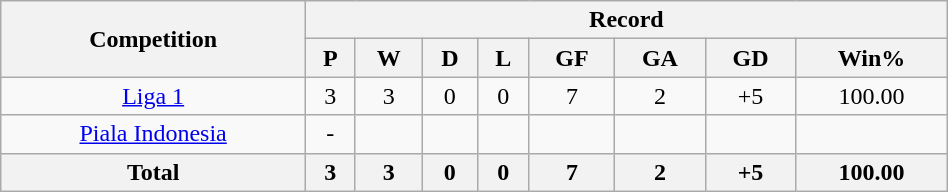<table class="wikitable" style="text-align:center;width:50%;">
<tr>
<th rowspan="2">Competition</th>
<th colspan="8">Record</th>
</tr>
<tr>
<th>P</th>
<th>W</th>
<th>D</th>
<th>L</th>
<th>GF</th>
<th>GA</th>
<th>GD</th>
<th>Win%</th>
</tr>
<tr>
<td><a href='#'>Liga 1</a></td>
<td>3</td>
<td>3</td>
<td>0</td>
<td>0</td>
<td>7</td>
<td>2</td>
<td>+5</td>
<td>100.00</td>
</tr>
<tr>
<td><a href='#'>Piala Indonesia</a></td>
<td>-</td>
<td></td>
<td></td>
<td></td>
<td></td>
<td></td>
<td></td>
<td></td>
</tr>
<tr>
<th><strong>Total</strong></th>
<th>3</th>
<th>3</th>
<th>0</th>
<th>0</th>
<th>7</th>
<th>2</th>
<th>+5</th>
<th>100.00</th>
</tr>
</table>
